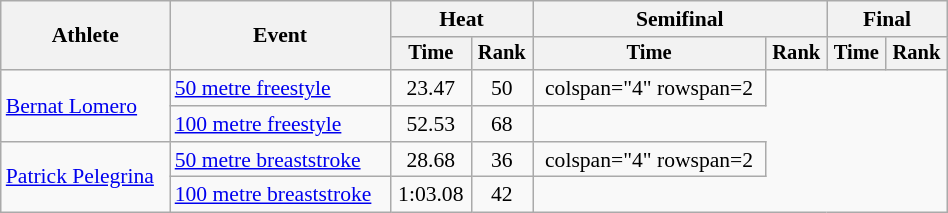<table class="wikitable" style="text-align:center; font-size:90%; width:50%;">
<tr>
<th rowspan="2">Athlete</th>
<th rowspan="2">Event</th>
<th colspan="2">Heat</th>
<th colspan="2">Semifinal</th>
<th colspan="2">Final</th>
</tr>
<tr style="font-size:95%">
<th>Time</th>
<th>Rank</th>
<th>Time</th>
<th>Rank</th>
<th>Time</th>
<th>Rank</th>
</tr>
<tr>
<td align=left rowspan=2><a href='#'>Bernat Lomero</a></td>
<td align=left><a href='#'>50 metre freestyle</a></td>
<td>23.47</td>
<td>50</td>
<td>colspan="4" rowspan=2</td>
</tr>
<tr>
<td align=left><a href='#'>100 metre freestyle</a></td>
<td>52.53</td>
<td>68</td>
</tr>
<tr>
<td align=left rowspan=2><a href='#'>Patrick Pelegrina</a></td>
<td align=left><a href='#'>50 metre breaststroke</a></td>
<td>28.68</td>
<td>36</td>
<td>colspan="4" rowspan=2</td>
</tr>
<tr>
<td align=left><a href='#'>100 metre breaststroke</a></td>
<td>1:03.08</td>
<td>42</td>
</tr>
</table>
